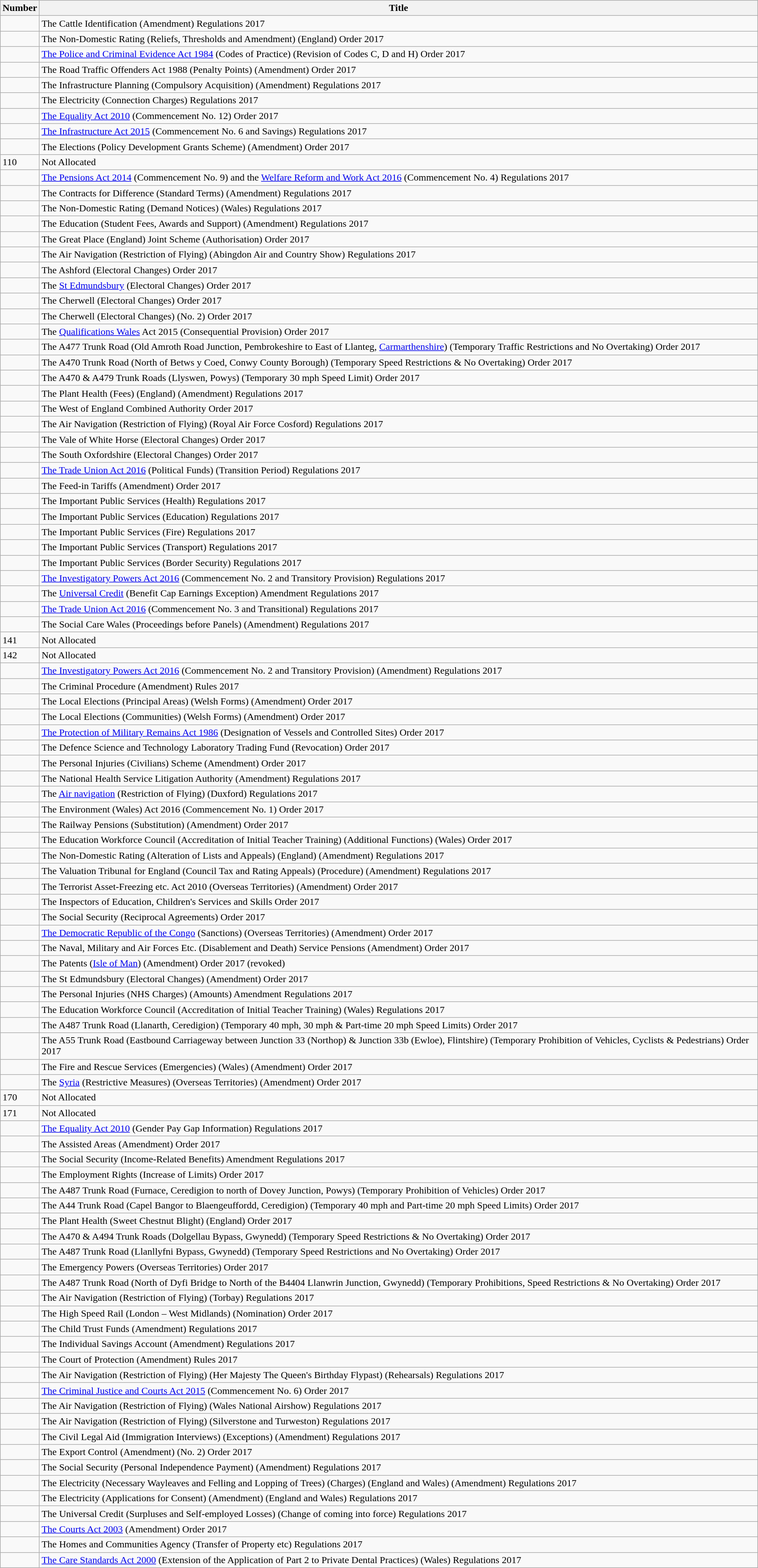<table class="wikitable collapsible">
<tr>
<th>Number</th>
<th>Title</th>
</tr>
<tr>
<td></td>
<td>The Cattle Identification (Amendment) Regulations 2017</td>
</tr>
<tr>
<td></td>
<td>The Non-Domestic Rating (Reliefs, Thresholds and Amendment) (England) Order 2017</td>
</tr>
<tr>
<td></td>
<td><a href='#'>The Police and Criminal Evidence Act 1984</a> (Codes of Practice) (Revision of Codes C, D and H) Order 2017</td>
</tr>
<tr>
<td></td>
<td>The Road Traffic Offenders Act 1988 (Penalty Points) (Amendment) Order 2017</td>
</tr>
<tr>
<td></td>
<td>The Infrastructure Planning (Compulsory Acquisition) (Amendment) Regulations 2017</td>
</tr>
<tr>
<td></td>
<td>The Electricity (Connection Charges) Regulations 2017</td>
</tr>
<tr>
<td></td>
<td><a href='#'>The Equality Act 2010</a> (Commencement No. 12) Order 2017</td>
</tr>
<tr>
<td></td>
<td><a href='#'>The Infrastructure Act 2015</a> (Commencement No. 6 and Savings) Regulations 2017</td>
</tr>
<tr>
<td></td>
<td>The Elections (Policy Development Grants Scheme) (Amendment) Order 2017</td>
</tr>
<tr>
<td>110</td>
<td>Not Allocated</td>
</tr>
<tr>
<td></td>
<td><a href='#'>The Pensions Act 2014</a> (Commencement No. 9) and the <a href='#'>Welfare Reform and Work Act 2016</a> (Commencement No. 4) Regulations 2017</td>
</tr>
<tr>
<td></td>
<td>The Contracts for Difference (Standard Terms) (Amendment) Regulations 2017</td>
</tr>
<tr>
<td></td>
<td>The Non-Domestic Rating (Demand Notices) (Wales) Regulations 2017</td>
</tr>
<tr>
<td></td>
<td>The Education (Student Fees, Awards and Support) (Amendment) Regulations 2017</td>
</tr>
<tr>
<td></td>
<td>The Great Place (England) Joint Scheme (Authorisation) Order 2017</td>
</tr>
<tr>
<td></td>
<td>The Air Navigation (Restriction of Flying) (Abingdon Air and Country Show) Regulations 2017</td>
</tr>
<tr>
<td></td>
<td>The Ashford (Electoral Changes) Order 2017</td>
</tr>
<tr>
<td></td>
<td>The <a href='#'>St Edmundsbury</a> (Electoral Changes) Order 2017</td>
</tr>
<tr>
<td></td>
<td>The Cherwell (Electoral Changes) Order 2017</td>
</tr>
<tr>
<td></td>
<td>The Cherwell (Electoral Changes) (No. 2) Order 2017</td>
</tr>
<tr>
<td></td>
<td>The <a href='#'>Qualifications Wales</a> Act 2015 (Consequential Provision) Order 2017</td>
</tr>
<tr>
<td></td>
<td>The A477 Trunk Road (Old Amroth Road Junction, Pembrokeshire to East of Llanteg, <a href='#'>Carmarthenshire</a>) (Temporary Traffic Restrictions and No Overtaking) Order 2017</td>
</tr>
<tr>
<td></td>
<td>The A470 Trunk Road (North of Betws y Coed, Conwy County Borough) (Temporary Speed Restrictions & No Overtaking) Order 2017</td>
</tr>
<tr>
<td></td>
<td>The A470 & A479 Trunk Roads (Llyswen, Powys) (Temporary 30 mph Speed Limit) Order 2017</td>
</tr>
<tr>
<td></td>
<td>The Plant Health (Fees) (England) (Amendment) Regulations 2017</td>
</tr>
<tr>
<td></td>
<td>The West of England Combined Authority Order 2017</td>
</tr>
<tr>
<td></td>
<td>The Air Navigation (Restriction of Flying) (Royal Air Force Cosford) Regulations 2017</td>
</tr>
<tr>
<td></td>
<td>The Vale of White Horse (Electoral Changes) Order 2017</td>
</tr>
<tr>
<td></td>
<td>The South Oxfordshire (Electoral Changes) Order 2017</td>
</tr>
<tr>
<td></td>
<td><a href='#'>The Trade Union Act 2016</a> (Political Funds) (Transition Period) Regulations 2017</td>
</tr>
<tr>
<td></td>
<td>The Feed-in Tariffs (Amendment) Order 2017</td>
</tr>
<tr>
<td></td>
<td>The Important Public Services (Health) Regulations 2017</td>
</tr>
<tr>
<td></td>
<td>The Important Public Services (Education) Regulations 2017</td>
</tr>
<tr>
<td></td>
<td>The Important Public Services (Fire) Regulations 2017</td>
</tr>
<tr>
<td></td>
<td>The Important Public Services (Transport) Regulations 2017</td>
</tr>
<tr>
<td></td>
<td>The Important Public Services (Border Security) Regulations 2017</td>
</tr>
<tr>
<td></td>
<td><a href='#'>The Investigatory Powers Act 2016</a> (Commencement No. 2 and Transitory Provision) Regulations 2017</td>
</tr>
<tr>
<td></td>
<td>The <a href='#'>Universal Credit</a> (Benefit Cap Earnings Exception) Amendment Regulations 2017</td>
</tr>
<tr>
<td></td>
<td><a href='#'>The Trade Union Act 2016</a> (Commencement No. 3 and Transitional) Regulations 2017</td>
</tr>
<tr>
<td></td>
<td>The Social Care Wales (Proceedings before Panels) (Amendment) Regulations 2017</td>
</tr>
<tr>
<td>141</td>
<td>Not Allocated</td>
</tr>
<tr>
<td>142</td>
<td>Not Allocated</td>
</tr>
<tr>
<td></td>
<td><a href='#'>The Investigatory Powers Act 2016</a> (Commencement No. 2 and Transitory Provision) (Amendment) Regulations 2017</td>
</tr>
<tr>
<td></td>
<td>The Criminal Procedure (Amendment) Rules 2017</td>
</tr>
<tr>
<td></td>
<td>The Local Elections (Principal Areas) (Welsh Forms) (Amendment) Order 2017</td>
</tr>
<tr>
<td></td>
<td>The Local Elections (Communities) (Welsh Forms) (Amendment) Order 2017</td>
</tr>
<tr>
<td></td>
<td><a href='#'>The Protection of Military Remains Act 1986</a> (Designation of Vessels and Controlled Sites) Order 2017</td>
</tr>
<tr>
<td></td>
<td>The Defence Science and Technology Laboratory Trading Fund (Revocation) Order 2017</td>
</tr>
<tr>
<td></td>
<td>The Personal Injuries (Civilians) Scheme (Amendment) Order 2017</td>
</tr>
<tr>
<td></td>
<td>The National Health Service Litigation Authority (Amendment) Regulations 2017</td>
</tr>
<tr>
<td></td>
<td>The <a href='#'>Air navigation</a> (Restriction of Flying) (Duxford) Regulations 2017</td>
</tr>
<tr>
<td></td>
<td>The Environment (Wales) Act 2016 (Commencement No. 1) Order 2017</td>
</tr>
<tr>
<td></td>
<td>The Railway Pensions (Substitution) (Amendment) Order 2017</td>
</tr>
<tr>
<td></td>
<td>The Education Workforce Council (Accreditation of Initial Teacher Training) (Additional Functions) (Wales) Order 2017</td>
</tr>
<tr>
<td></td>
<td>The Non-Domestic Rating (Alteration of Lists and Appeals) (England) (Amendment) Regulations 2017</td>
</tr>
<tr>
<td></td>
<td>The Valuation Tribunal for England (Council Tax and Rating Appeals) (Procedure) (Amendment) Regulations 2017</td>
</tr>
<tr>
<td></td>
<td>The Terrorist Asset-Freezing etc. Act 2010 (Overseas Territories) (Amendment) Order 2017</td>
</tr>
<tr>
<td></td>
<td>The Inspectors of Education, Children's Services and Skills Order 2017</td>
</tr>
<tr>
<td></td>
<td>The Social Security (Reciprocal Agreements) Order 2017</td>
</tr>
<tr>
<td></td>
<td><a href='#'>The Democratic Republic of the Congo</a> (Sanctions) (Overseas Territories) (Amendment) Order 2017</td>
</tr>
<tr>
<td></td>
<td>The Naval, Military and Air Forces Etc. (Disablement and Death) Service Pensions (Amendment) Order 2017</td>
</tr>
<tr>
<td></td>
<td>The Patents (<a href='#'>Isle of Man</a>) (Amendment) Order 2017 (revoked)</td>
</tr>
<tr>
<td></td>
<td>The St Edmundsbury (Electoral Changes) (Amendment) Order 2017</td>
</tr>
<tr>
<td></td>
<td>The Personal Injuries (NHS Charges) (Amounts) Amendment Regulations 2017</td>
</tr>
<tr>
<td></td>
<td>The Education Workforce Council (Accreditation of Initial Teacher Training) (Wales) Regulations 2017</td>
</tr>
<tr>
<td></td>
<td>The A487 Trunk Road (Llanarth, Ceredigion) (Temporary 40 mph, 30 mph & Part-time 20 mph Speed Limits) Order 2017</td>
</tr>
<tr>
<td></td>
<td>The A55 Trunk Road (Eastbound Carriageway between Junction 33 (Northop) & Junction 33b (Ewloe), Flintshire) (Temporary Prohibition of Vehicles, Cyclists & Pedestrians) Order 2017</td>
</tr>
<tr>
<td></td>
<td>The Fire and Rescue Services (Emergencies) (Wales) (Amendment) Order 2017</td>
</tr>
<tr>
<td></td>
<td>The <a href='#'>Syria</a> (Restrictive Measures) (Overseas Territories) (Amendment) Order 2017</td>
</tr>
<tr>
<td>170</td>
<td>Not Allocated</td>
</tr>
<tr>
<td>171</td>
<td>Not Allocated</td>
</tr>
<tr>
<td></td>
<td><a href='#'>The Equality Act 2010</a> (Gender Pay Gap Information) Regulations 2017</td>
</tr>
<tr>
<td></td>
<td>The Assisted Areas (Amendment) Order 2017</td>
</tr>
<tr>
<td></td>
<td>The Social Security (Income-Related Benefits) Amendment Regulations 2017</td>
</tr>
<tr>
<td></td>
<td>The Employment Rights (Increase of Limits) Order 2017</td>
</tr>
<tr>
<td></td>
<td>The A487 Trunk Road (Furnace, Ceredigion to north of Dovey Junction, Powys) (Temporary Prohibition of Vehicles) Order 2017</td>
</tr>
<tr>
<td></td>
<td>The A44 Trunk Road (Capel Bangor to Blaengeuffordd, Ceredigion) (Temporary 40 mph and Part-time 20 mph Speed Limits) Order 2017</td>
</tr>
<tr>
<td></td>
<td>The Plant Health (Sweet Chestnut Blight) (England) Order 2017</td>
</tr>
<tr>
<td></td>
<td>The A470 & A494 Trunk Roads (Dolgellau Bypass, Gwynedd) (Temporary Speed Restrictions & No Overtaking) Order 2017</td>
</tr>
<tr>
<td></td>
<td>The A487 Trunk Road (Llanllyfni Bypass, Gwynedd) (Temporary Speed Restrictions and No Overtaking) Order 2017</td>
</tr>
<tr>
<td></td>
<td>The Emergency Powers (Overseas Territories) Order 2017</td>
</tr>
<tr>
<td></td>
<td>The A487 Trunk Road (North of Dyfi Bridge to North of the B4404 Llanwrin Junction, Gwynedd) (Temporary Prohibitions, Speed Restrictions & No Overtaking) Order 2017</td>
</tr>
<tr>
<td></td>
<td>The Air Navigation (Restriction of Flying) (Torbay) Regulations 2017</td>
</tr>
<tr>
<td></td>
<td>The High Speed Rail (London – West Midlands) (Nomination) Order 2017</td>
</tr>
<tr>
<td></td>
<td>The Child Trust Funds (Amendment) Regulations 2017</td>
</tr>
<tr>
<td></td>
<td>The Individual Savings Account (Amendment) Regulations 2017</td>
</tr>
<tr>
<td></td>
<td>The Court of Protection (Amendment) Rules 2017</td>
</tr>
<tr>
<td></td>
<td>The Air Navigation (Restriction of Flying) (Her Majesty The Queen's Birthday Flypast) (Rehearsals) Regulations 2017</td>
</tr>
<tr>
<td></td>
<td><a href='#'>The Criminal Justice and Courts Act 2015</a> (Commencement No. 6) Order 2017</td>
</tr>
<tr>
<td></td>
<td>The Air Navigation (Restriction of Flying) (Wales National Airshow) Regulations 2017</td>
</tr>
<tr>
<td></td>
<td>The Air Navigation (Restriction of Flying) (Silverstone and Turweston) Regulations 2017</td>
</tr>
<tr>
<td></td>
<td>The Civil Legal Aid (Immigration Interviews) (Exceptions) (Amendment) Regulations 2017</td>
</tr>
<tr>
<td></td>
<td>The Export Control (Amendment) (No. 2) Order 2017</td>
</tr>
<tr>
<td></td>
<td>The Social Security (Personal Independence Payment) (Amendment) Regulations 2017</td>
</tr>
<tr>
<td></td>
<td>The Electricity (Necessary Wayleaves and Felling and Lopping of Trees) (Charges) (England and Wales) (Amendment) Regulations 2017</td>
</tr>
<tr>
<td></td>
<td>The Electricity (Applications for Consent) (Amendment) (England and Wales) Regulations 2017</td>
</tr>
<tr>
<td></td>
<td>The Universal Credit (Surpluses and Self-employed Losses) (Change of coming into force) Regulations 2017</td>
</tr>
<tr>
<td></td>
<td><a href='#'>The Courts Act 2003</a> (Amendment) Order 2017</td>
</tr>
<tr>
<td></td>
<td>The Homes and Communities Agency (Transfer of Property etc) Regulations 2017</td>
</tr>
<tr>
<td></td>
<td><a href='#'>The Care Standards Act 2000</a> (Extension of the Application of Part 2 to Private Dental Practices) (Wales) Regulations 2017</td>
</tr>
</table>
